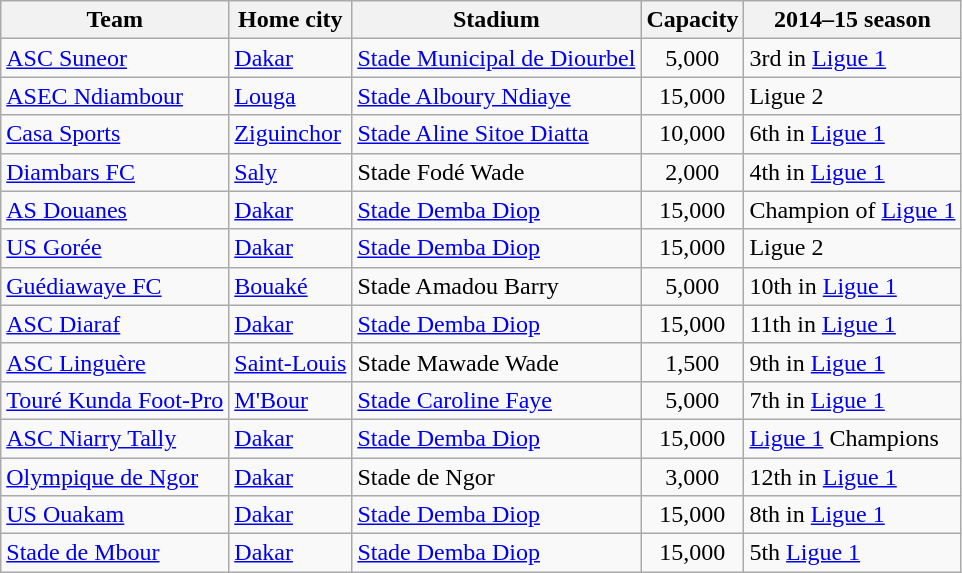<table class="wikitable sortable">
<tr>
<th>Team</th>
<th>Home city</th>
<th>Stadium</th>
<th>Capacity</th>
<th>2014–15 season</th>
</tr>
<tr>
<td><a href='#'>ASC Suneor</a></td>
<td><a href='#'>Dakar</a></td>
<td><a href='#'>Stade Municipal de Diourbel</a></td>
<td align="center">5,000</td>
<td>3rd in <a href='#'>Ligue 1</a></td>
</tr>
<tr>
<td><a href='#'>ASEC Ndiambour</a></td>
<td><a href='#'>Louga</a></td>
<td><a href='#'>Stade Alboury Ndiaye</a></td>
<td align="center">15,000</td>
<td>Ligue 2</td>
</tr>
<tr>
<td><a href='#'>Casa Sports</a></td>
<td><a href='#'>Ziguinchor</a></td>
<td><a href='#'>Stade Aline Sitoe Diatta</a></td>
<td align="center">10,000</td>
<td>6th in <a href='#'>Ligue 1</a></td>
</tr>
<tr>
<td><a href='#'>Diambars FC</a></td>
<td><a href='#'>Saly</a></td>
<td>Stade Fodé Wade</td>
<td align="center">2,000</td>
<td>4th in <a href='#'>Ligue 1</a></td>
</tr>
<tr>
<td><a href='#'>AS Douanes</a></td>
<td><a href='#'>Dakar</a></td>
<td><a href='#'>Stade Demba Diop</a></td>
<td align="center">15,000</td>
<td>Champion of <a href='#'>Ligue 1</a></td>
</tr>
<tr>
<td><a href='#'>US Gorée</a></td>
<td><a href='#'>Dakar</a></td>
<td><a href='#'>Stade Demba Diop</a></td>
<td align="center">15,000</td>
<td>Ligue 2</td>
</tr>
<tr>
<td><a href='#'>Guédiawaye FC</a></td>
<td><a href='#'>Bouaké</a></td>
<td>Stade Amadou Barry</td>
<td align="center">5,000</td>
<td>10th in <a href='#'>Ligue 1</a></td>
</tr>
<tr>
<td><a href='#'>ASC Diaraf</a></td>
<td><a href='#'>Dakar</a></td>
<td><a href='#'>Stade Demba Diop</a></td>
<td align="center">15,000</td>
<td>11th in <a href='#'>Ligue 1</a></td>
</tr>
<tr>
<td><a href='#'>ASC Linguère</a></td>
<td><a href='#'>Saint-Louis</a></td>
<td>Stade Mawade Wade</td>
<td align="center">1,500</td>
<td>9th in <a href='#'>Ligue 1</a></td>
</tr>
<tr>
<td><a href='#'>Touré Kunda Foot-Pro</a></td>
<td><a href='#'>M'Bour</a></td>
<td><a href='#'>Stade Caroline Faye</a></td>
<td align="center">5,000</td>
<td>7th in <a href='#'>Ligue 1</a></td>
</tr>
<tr>
<td><a href='#'>ASC Niarry Tally</a></td>
<td><a href='#'>Dakar</a></td>
<td><a href='#'>Stade Demba Diop</a></td>
<td align="center">15,000</td>
<td><a href='#'>Ligue 1</a> Champions</td>
</tr>
<tr>
<td><a href='#'>Olympique de Ngor</a></td>
<td><a href='#'>Dakar</a></td>
<td>Stade de Ngor</td>
<td align="center">3,000</td>
<td>12th in <a href='#'>Ligue 1</a></td>
</tr>
<tr>
<td><a href='#'>US Ouakam</a></td>
<td><a href='#'>Dakar</a></td>
<td><a href='#'>Stade Demba Diop</a></td>
<td align="center">15,000</td>
<td>8th in <a href='#'>Ligue 1</a></td>
</tr>
<tr>
<td><a href='#'>Stade de Mbour</a></td>
<td><a href='#'>Dakar</a></td>
<td><a href='#'>Stade Demba Diop</a></td>
<td align="center">15,000</td>
<td>5th <a href='#'>Ligue 1</a></td>
</tr>
</table>
